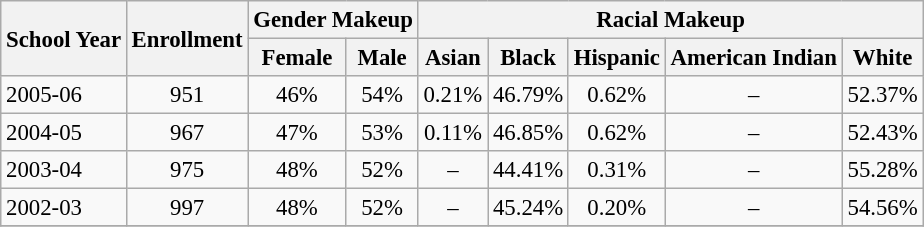<table class="wikitable" style="font-size: 95%;">
<tr>
<th rowspan="2">School Year</th>
<th rowspan="2">Enrollment</th>
<th colspan="2">Gender Makeup</th>
<th colspan="5">Racial Makeup</th>
</tr>
<tr>
<th>Female</th>
<th>Male</th>
<th>Asian</th>
<th>Black</th>
<th>Hispanic</th>
<th>American Indian</th>
<th>White</th>
</tr>
<tr>
<td align="left">2005-06</td>
<td align="center">951</td>
<td align="center">46%</td>
<td align="center">54%</td>
<td align="center">0.21%</td>
<td align="center">46.79%</td>
<td align="center">0.62%</td>
<td align="center">–</td>
<td align="center">52.37%</td>
</tr>
<tr>
<td align="left">2004-05</td>
<td align="center">967</td>
<td align="center">47%</td>
<td align="center">53%</td>
<td align="center">0.11%</td>
<td align="center">46.85%</td>
<td align="center">0.62%</td>
<td align="center">–</td>
<td align="center">52.43%</td>
</tr>
<tr>
<td align="left">2003-04</td>
<td align="center">975</td>
<td align="center">48%</td>
<td align="center">52%</td>
<td align="center">–</td>
<td align="center">44.41%</td>
<td align="center">0.31%</td>
<td align="center">–</td>
<td align="center">55.28%</td>
</tr>
<tr>
<td align="left">2002-03</td>
<td align="center">997</td>
<td align="center">48%</td>
<td align="center">52%</td>
<td align="center">–</td>
<td align="center">45.24%</td>
<td align="center">0.20%</td>
<td align="center">–</td>
<td align="center">54.56%</td>
</tr>
<tr>
</tr>
</table>
